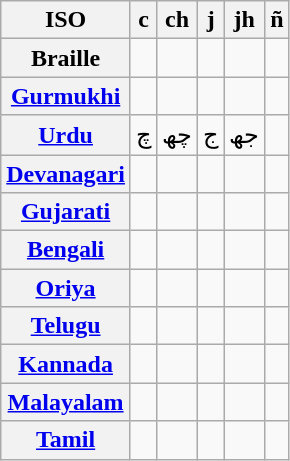<table class="wikitable Unicode" style="text-align:center;">
<tr>
<th>ISO</th>
<th>c</th>
<th>ch</th>
<th>j</th>
<th>jh</th>
<th>ñ</th>
</tr>
<tr>
<th>Braille</th>
<td></td>
<td></td>
<td></td>
<td></td>
<td></td>
</tr>
<tr>
<th><a href='#'>Gurmukhi</a></th>
<td></td>
<td></td>
<td></td>
<td></td>
<td></td>
</tr>
<tr>
<th><a href='#'>Urdu</a></th>
<td>چ</td>
<td>چھ</td>
<td>ج</td>
<td>جھ</td>
<td></td>
</tr>
<tr>
<th><a href='#'>Devanagari</a></th>
<td></td>
<td></td>
<td></td>
<td></td>
<td></td>
</tr>
<tr>
<th><a href='#'>Gujarati</a></th>
<td></td>
<td></td>
<td></td>
<td></td>
<td></td>
</tr>
<tr>
<th><a href='#'>Bengali</a></th>
<td></td>
<td></td>
<td></td>
<td></td>
<td></td>
</tr>
<tr>
<th><a href='#'>Oriya</a></th>
<td></td>
<td></td>
<td></td>
<td></td>
<td></td>
</tr>
<tr>
<th><a href='#'>Telugu</a></th>
<td></td>
<td></td>
<td></td>
<td></td>
<td></td>
</tr>
<tr>
<th><a href='#'>Kannada</a></th>
<td></td>
<td></td>
<td></td>
<td></td>
<td></td>
</tr>
<tr>
<th><a href='#'>Malayalam</a></th>
<td></td>
<td></td>
<td></td>
<td></td>
<td></td>
</tr>
<tr>
<th><a href='#'>Tamil</a></th>
<td></td>
<td></td>
<td></td>
<td></td>
<td></td>
</tr>
</table>
